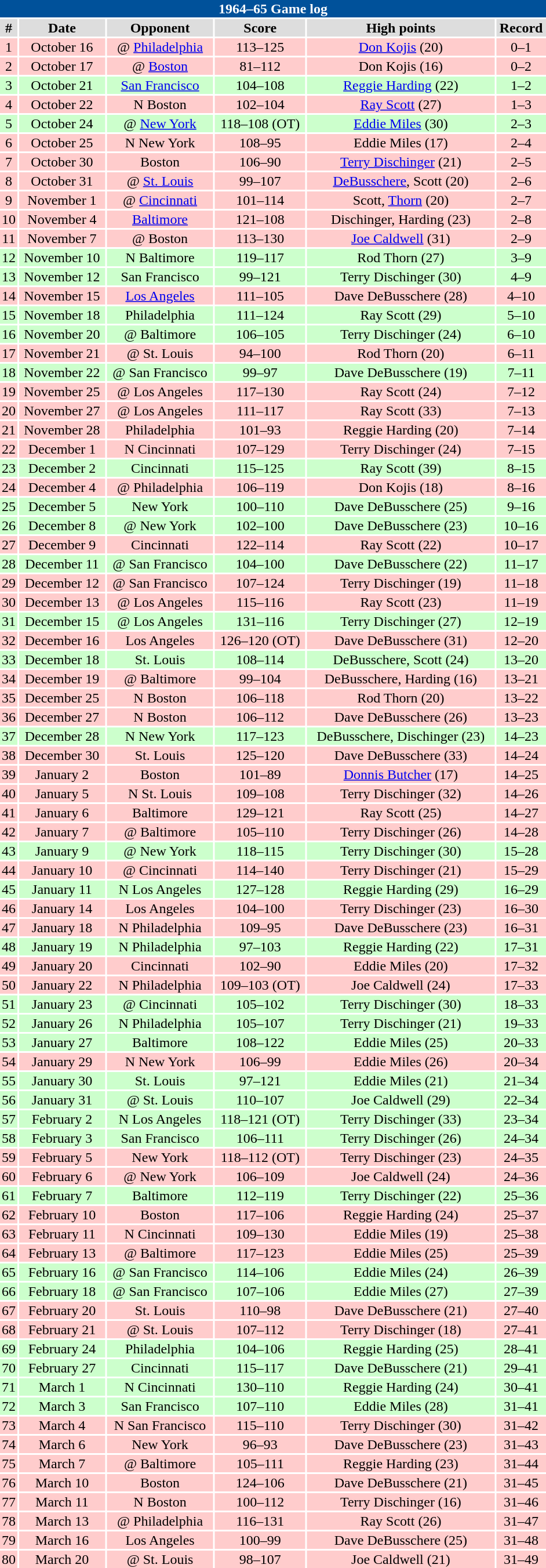<table class="toccolours collapsible" width=50% style="clear:both; margin:1.5em auto; text-align:center">
<tr>
<th colspan=11 style="background:#00519a; color:white;">1964–65 Game log</th>
</tr>
<tr align="center" bgcolor="#dddddd">
<td><strong>#</strong></td>
<td><strong>Date</strong></td>
<td><strong>Opponent</strong></td>
<td><strong>Score</strong></td>
<td><strong>High points</strong></td>
<td><strong>Record</strong></td>
</tr>
<tr align="center" bgcolor="ffcccc">
<td>1</td>
<td>October 16</td>
<td>@ <a href='#'>Philadelphia</a></td>
<td>113–125</td>
<td><a href='#'>Don Kojis</a> (20)</td>
<td>0–1</td>
</tr>
<tr align="center" bgcolor="ffcccc">
<td>2</td>
<td>October 17</td>
<td>@ <a href='#'>Boston</a></td>
<td>81–112</td>
<td>Don Kojis (16)</td>
<td>0–2</td>
</tr>
<tr align="center" bgcolor="ccffcc">
<td>3</td>
<td>October 21</td>
<td><a href='#'>San Francisco</a></td>
<td>104–108</td>
<td><a href='#'>Reggie Harding</a> (22)</td>
<td>1–2</td>
</tr>
<tr align="center" bgcolor="ffcccc">
<td>4</td>
<td>October 22</td>
<td>N Boston</td>
<td>102–104</td>
<td><a href='#'>Ray Scott</a> (27)</td>
<td>1–3</td>
</tr>
<tr align="center" bgcolor="ccffcc">
<td>5</td>
<td>October 24</td>
<td>@ <a href='#'>New York</a></td>
<td>118–108 (OT)</td>
<td><a href='#'>Eddie Miles</a> (30)</td>
<td>2–3</td>
</tr>
<tr align="center" bgcolor="ffcccc">
<td>6</td>
<td>October 25</td>
<td>N New York</td>
<td>108–95</td>
<td>Eddie Miles (17)</td>
<td>2–4</td>
</tr>
<tr align="center" bgcolor="ffcccc">
<td>7</td>
<td>October 30</td>
<td>Boston</td>
<td>106–90</td>
<td><a href='#'>Terry Dischinger</a> (21)</td>
<td>2–5</td>
</tr>
<tr align="center" bgcolor="ffcccc">
<td>8</td>
<td>October 31</td>
<td>@ <a href='#'>St. Louis</a></td>
<td>99–107</td>
<td><a href='#'>DeBusschere</a>, Scott (20)</td>
<td>2–6</td>
</tr>
<tr align="center" bgcolor="ffcccc">
<td>9</td>
<td>November 1</td>
<td>@ <a href='#'>Cincinnati</a></td>
<td>101–114</td>
<td>Scott, <a href='#'>Thorn</a> (20)</td>
<td>2–7</td>
</tr>
<tr align="center" bgcolor="ffcccc">
<td>10</td>
<td>November 4</td>
<td><a href='#'>Baltimore</a></td>
<td>121–108</td>
<td>Dischinger, Harding (23)</td>
<td>2–8</td>
</tr>
<tr align="center" bgcolor="ffcccc">
<td>11</td>
<td>November 7</td>
<td>@ Boston</td>
<td>113–130</td>
<td><a href='#'>Joe Caldwell</a> (31)</td>
<td>2–9</td>
</tr>
<tr align="center" bgcolor="ccffcc">
<td>12</td>
<td>November 10</td>
<td>N Baltimore</td>
<td>119–117</td>
<td>Rod Thorn (27)</td>
<td>3–9</td>
</tr>
<tr align="center" bgcolor="ccffcc">
<td>13</td>
<td>November 12</td>
<td>San Francisco</td>
<td>99–121</td>
<td>Terry Dischinger (30)</td>
<td>4–9</td>
</tr>
<tr align="center" bgcolor="ffcccc">
<td>14</td>
<td>November 15</td>
<td><a href='#'>Los Angeles</a></td>
<td>111–105</td>
<td>Dave DeBusschere (28)</td>
<td>4–10</td>
</tr>
<tr align="center" bgcolor="ccffcc">
<td>15</td>
<td>November 18</td>
<td>Philadelphia</td>
<td>111–124</td>
<td>Ray Scott (29)</td>
<td>5–10</td>
</tr>
<tr align="center" bgcolor="ccffcc">
<td>16</td>
<td>November 20</td>
<td>@ Baltimore</td>
<td>106–105</td>
<td>Terry Dischinger (24)</td>
<td>6–10</td>
</tr>
<tr align="center" bgcolor="ffcccc">
<td>17</td>
<td>November 21</td>
<td>@ St. Louis</td>
<td>94–100</td>
<td>Rod Thorn (20)</td>
<td>6–11</td>
</tr>
<tr align="center" bgcolor="ccffcc">
<td>18</td>
<td>November 22</td>
<td>@ San Francisco</td>
<td>99–97</td>
<td>Dave DeBusschere (19)</td>
<td>7–11</td>
</tr>
<tr align="center" bgcolor="ffcccc">
<td>19</td>
<td>November 25</td>
<td>@ Los Angeles</td>
<td>117–130</td>
<td>Ray Scott (24)</td>
<td>7–12</td>
</tr>
<tr align="center" bgcolor="ffcccc">
<td>20</td>
<td>November 27</td>
<td>@ Los Angeles</td>
<td>111–117</td>
<td>Ray Scott (33)</td>
<td>7–13</td>
</tr>
<tr align="center" bgcolor="ffcccc">
<td>21</td>
<td>November 28</td>
<td>Philadelphia</td>
<td>101–93</td>
<td>Reggie Harding (20)</td>
<td>7–14</td>
</tr>
<tr align="center" bgcolor="ffcccc">
<td>22</td>
<td>December 1</td>
<td>N Cincinnati</td>
<td>107–129</td>
<td>Terry Dischinger (24)</td>
<td>7–15</td>
</tr>
<tr align="center" bgcolor="ccffcc">
<td>23</td>
<td>December 2</td>
<td>Cincinnati</td>
<td>115–125</td>
<td>Ray Scott (39)</td>
<td>8–15</td>
</tr>
<tr align="center" bgcolor="ffcccc">
<td>24</td>
<td>December 4</td>
<td>@ Philadelphia</td>
<td>106–119</td>
<td>Don Kojis (18)</td>
<td>8–16</td>
</tr>
<tr align="center" bgcolor="ccffcc">
<td>25</td>
<td>December 5</td>
<td>New York</td>
<td>100–110</td>
<td>Dave DeBusschere (25)</td>
<td>9–16</td>
</tr>
<tr align="center" bgcolor="ccffcc">
<td>26</td>
<td>December 8</td>
<td>@ New York</td>
<td>102–100</td>
<td>Dave DeBusschere (23)</td>
<td>10–16</td>
</tr>
<tr align="center" bgcolor="ffcccc">
<td>27</td>
<td>December 9</td>
<td>Cincinnati</td>
<td>122–114</td>
<td>Ray Scott (22)</td>
<td>10–17</td>
</tr>
<tr align="center" bgcolor="ccffcc">
<td>28</td>
<td>December 11</td>
<td>@ San Francisco</td>
<td>104–100</td>
<td>Dave DeBusschere (22)</td>
<td>11–17</td>
</tr>
<tr align="center" bgcolor="ffcccc">
<td>29</td>
<td>December 12</td>
<td>@ San Francisco</td>
<td>107–124</td>
<td>Terry Dischinger (19)</td>
<td>11–18</td>
</tr>
<tr align="center" bgcolor="ffcccc">
<td>30</td>
<td>December 13</td>
<td>@ Los Angeles</td>
<td>115–116</td>
<td>Ray Scott (23)</td>
<td>11–19</td>
</tr>
<tr align="center" bgcolor="ccffcc">
<td>31</td>
<td>December 15</td>
<td>@ Los Angeles</td>
<td>131–116</td>
<td>Terry Dischinger (27)</td>
<td>12–19</td>
</tr>
<tr align="center" bgcolor="ffcccc">
<td>32</td>
<td>December 16</td>
<td>Los Angeles</td>
<td>126–120 (OT)</td>
<td>Dave DeBusschere (31)</td>
<td>12–20</td>
</tr>
<tr align="center" bgcolor="ccffcc">
<td>33</td>
<td>December 18</td>
<td>St. Louis</td>
<td>108–114</td>
<td>DeBusschere, Scott (24)</td>
<td>13–20</td>
</tr>
<tr align="center" bgcolor="ffcccc">
<td>34</td>
<td>December 19</td>
<td>@ Baltimore</td>
<td>99–104</td>
<td>DeBusschere, Harding (16)</td>
<td>13–21</td>
</tr>
<tr align="center" bgcolor="ffcccc">
<td>35</td>
<td>December 25</td>
<td>N Boston</td>
<td>106–118</td>
<td>Rod Thorn (20)</td>
<td>13–22</td>
</tr>
<tr align="center" bgcolor="ffcccc">
<td>36</td>
<td>December 27</td>
<td>N Boston</td>
<td>106–112</td>
<td>Dave DeBusschere (26)</td>
<td>13–23</td>
</tr>
<tr align="center" bgcolor="ccffcc">
<td>37</td>
<td>December 28</td>
<td>N New York</td>
<td>117–123</td>
<td>DeBusschere, Dischinger (23)</td>
<td>14–23</td>
</tr>
<tr align="center" bgcolor="ffcccc">
<td>38</td>
<td>December 30</td>
<td>St. Louis</td>
<td>125–120</td>
<td>Dave DeBusschere (33)</td>
<td>14–24</td>
</tr>
<tr align="center" bgcolor="ffcccc">
<td>39</td>
<td>January 2</td>
<td>Boston</td>
<td>101–89</td>
<td><a href='#'>Donnis Butcher</a> (17)</td>
<td>14–25</td>
</tr>
<tr align="center" bgcolor="ffcccc">
<td>40</td>
<td>January 5</td>
<td>N St. Louis</td>
<td>109–108</td>
<td>Terry Dischinger (32)</td>
<td>14–26</td>
</tr>
<tr align="center" bgcolor="ffcccc">
<td>41</td>
<td>January 6</td>
<td>Baltimore</td>
<td>129–121</td>
<td>Ray Scott (25)</td>
<td>14–27</td>
</tr>
<tr align="center" bgcolor="ffcccc">
<td>42</td>
<td>January 7</td>
<td>@ Baltimore</td>
<td>105–110</td>
<td>Terry Dischinger (26)</td>
<td>14–28</td>
</tr>
<tr align="center" bgcolor="ccffcc">
<td>43</td>
<td>January 9</td>
<td>@ New York</td>
<td>118–115</td>
<td>Terry Dischinger (30)</td>
<td>15–28</td>
</tr>
<tr align="center" bgcolor="ffcccc">
<td>44</td>
<td>January 10</td>
<td>@ Cincinnati</td>
<td>114–140</td>
<td>Terry Dischinger (21)</td>
<td>15–29</td>
</tr>
<tr align="center" bgcolor="ccffcc">
<td>45</td>
<td>January 11</td>
<td>N Los Angeles</td>
<td>127–128</td>
<td>Reggie Harding (29)</td>
<td>16–29</td>
</tr>
<tr align="center" bgcolor="ffcccc">
<td>46</td>
<td>January 14</td>
<td>Los Angeles</td>
<td>104–100</td>
<td>Terry Dischinger (23)</td>
<td>16–30</td>
</tr>
<tr align="center" bgcolor="ffcccc">
<td>47</td>
<td>January 18</td>
<td>N Philadelphia</td>
<td>109–95</td>
<td>Dave DeBusschere (23)</td>
<td>16–31</td>
</tr>
<tr align="center" bgcolor="ccffcc">
<td>48</td>
<td>January 19</td>
<td>N Philadelphia</td>
<td>97–103</td>
<td>Reggie Harding (22)</td>
<td>17–31</td>
</tr>
<tr align="center" bgcolor="ffcccc">
<td>49</td>
<td>January 20</td>
<td>Cincinnati</td>
<td>102–90</td>
<td>Eddie Miles (20)</td>
<td>17–32</td>
</tr>
<tr align="center" bgcolor="ffcccc">
<td>50</td>
<td>January 22</td>
<td>N Philadelphia</td>
<td>109–103 (OT)</td>
<td>Joe Caldwell (24)</td>
<td>17–33</td>
</tr>
<tr align="center" bgcolor="ccffcc">
<td>51</td>
<td>January 23</td>
<td>@ Cincinnati</td>
<td>105–102</td>
<td>Terry Dischinger (30)</td>
<td>18–33</td>
</tr>
<tr align="center" bgcolor="ccffcc">
<td>52</td>
<td>January 26</td>
<td>N Philadelphia</td>
<td>105–107</td>
<td>Terry Dischinger (21)</td>
<td>19–33</td>
</tr>
<tr align="center" bgcolor="ccffcc">
<td>53</td>
<td>January 27</td>
<td>Baltimore</td>
<td>108–122</td>
<td>Eddie Miles (25)</td>
<td>20–33</td>
</tr>
<tr align="center" bgcolor="ffcccc">
<td>54</td>
<td>January 29</td>
<td>N New York</td>
<td>106–99</td>
<td>Eddie Miles (26)</td>
<td>20–34</td>
</tr>
<tr align="center" bgcolor="ccffcc">
<td>55</td>
<td>January 30</td>
<td>St. Louis</td>
<td>97–121</td>
<td>Eddie Miles (21)</td>
<td>21–34</td>
</tr>
<tr align="center" bgcolor="ccffcc">
<td>56</td>
<td>January 31</td>
<td>@ St. Louis</td>
<td>110–107</td>
<td>Joe Caldwell (29)</td>
<td>22–34</td>
</tr>
<tr align="center" bgcolor="ccffcc">
<td>57</td>
<td>February 2</td>
<td>N Los Angeles</td>
<td>118–121 (OT)</td>
<td>Terry Dischinger (33)</td>
<td>23–34</td>
</tr>
<tr align="center" bgcolor="ccffcc">
<td>58</td>
<td>February 3</td>
<td>San Francisco</td>
<td>106–111</td>
<td>Terry Dischinger (26)</td>
<td>24–34</td>
</tr>
<tr align="center" bgcolor="ffcccc">
<td>59</td>
<td>February 5</td>
<td>New York</td>
<td>118–112 (OT)</td>
<td>Terry Dischinger (23)</td>
<td>24–35</td>
</tr>
<tr align="center" bgcolor="ffcccc">
<td>60</td>
<td>February 6</td>
<td>@ New York</td>
<td>106–109</td>
<td>Joe Caldwell (24)</td>
<td>24–36</td>
</tr>
<tr align="center" bgcolor="ccffcc">
<td>61</td>
<td>February 7</td>
<td>Baltimore</td>
<td>112–119</td>
<td>Terry Dischinger (22)</td>
<td>25–36</td>
</tr>
<tr align="center" bgcolor="ffcccc">
<td>62</td>
<td>February 10</td>
<td>Boston</td>
<td>117–106</td>
<td>Reggie Harding (24)</td>
<td>25–37</td>
</tr>
<tr align="center" bgcolor="ffcccc">
<td>63</td>
<td>February 11</td>
<td>N Cincinnati</td>
<td>109–130</td>
<td>Eddie Miles (19)</td>
<td>25–38</td>
</tr>
<tr align="center" bgcolor="ffcccc">
<td>64</td>
<td>February 13</td>
<td>@ Baltimore</td>
<td>117–123</td>
<td>Eddie Miles (25)</td>
<td>25–39</td>
</tr>
<tr align="center" bgcolor="ccffcc">
<td>65</td>
<td>February 16</td>
<td>@ San Francisco</td>
<td>114–106</td>
<td>Eddie Miles (24)</td>
<td>26–39</td>
</tr>
<tr align="center" bgcolor="ccffcc">
<td>66</td>
<td>February 18</td>
<td>@ San Francisco</td>
<td>107–106</td>
<td>Eddie Miles (27)</td>
<td>27–39</td>
</tr>
<tr align="center" bgcolor="ffcccc">
<td>67</td>
<td>February 20</td>
<td>St. Louis</td>
<td>110–98</td>
<td>Dave DeBusschere (21)</td>
<td>27–40</td>
</tr>
<tr align="center" bgcolor="ffcccc">
<td>68</td>
<td>February 21</td>
<td>@ St. Louis</td>
<td>107–112</td>
<td>Terry Dischinger (18)</td>
<td>27–41</td>
</tr>
<tr align="center" bgcolor="ccffcc">
<td>69</td>
<td>February 24</td>
<td>Philadelphia</td>
<td>104–106</td>
<td>Reggie Harding (25)</td>
<td>28–41</td>
</tr>
<tr align="center" bgcolor="ccffcc">
<td>70</td>
<td>February 27</td>
<td>Cincinnati</td>
<td>115–117</td>
<td>Dave DeBusschere (21)</td>
<td>29–41</td>
</tr>
<tr align="center" bgcolor="ccffcc">
<td>71</td>
<td>March 1</td>
<td>N Cincinnati</td>
<td>130–110</td>
<td>Reggie Harding (24)</td>
<td>30–41</td>
</tr>
<tr align="center" bgcolor="ccffcc">
<td>72</td>
<td>March 3</td>
<td>San Francisco</td>
<td>107–110</td>
<td>Eddie Miles (28)</td>
<td>31–41</td>
</tr>
<tr align="center" bgcolor="ffcccc">
<td>73</td>
<td>March 4</td>
<td>N San Francisco</td>
<td>115–110</td>
<td>Terry Dischinger (30)</td>
<td>31–42</td>
</tr>
<tr align="center" bgcolor="ffcccc">
<td>74</td>
<td>March 6</td>
<td>New York</td>
<td>96–93</td>
<td>Dave DeBusschere (23)</td>
<td>31–43</td>
</tr>
<tr align="center" bgcolor="ffcccc">
<td>75</td>
<td>March 7</td>
<td>@ Baltimore</td>
<td>105–111</td>
<td>Reggie Harding (23)</td>
<td>31–44</td>
</tr>
<tr align="center" bgcolor="ffcccc">
<td>76</td>
<td>March 10</td>
<td>Boston</td>
<td>124–106</td>
<td>Dave DeBusschere (21)</td>
<td>31–45</td>
</tr>
<tr align="center" bgcolor="ffcccc">
<td>77</td>
<td>March 11</td>
<td>N Boston</td>
<td>100–112</td>
<td>Terry Dischinger (16)</td>
<td>31–46</td>
</tr>
<tr align="center" bgcolor="ffcccc">
<td>78</td>
<td>March 13</td>
<td>@ Philadelphia</td>
<td>116–131</td>
<td>Ray Scott (26)</td>
<td>31–47</td>
</tr>
<tr align="center" bgcolor="ffcccc">
<td>79</td>
<td>March 16</td>
<td>Los Angeles</td>
<td>100–99</td>
<td>Dave DeBusschere (25)</td>
<td>31–48</td>
</tr>
<tr align="center" bgcolor="ffcccc">
<td>80</td>
<td>March 20</td>
<td>@ St. Louis</td>
<td>98–107</td>
<td>Joe Caldwell (21)</td>
<td>31–49</td>
</tr>
</table>
